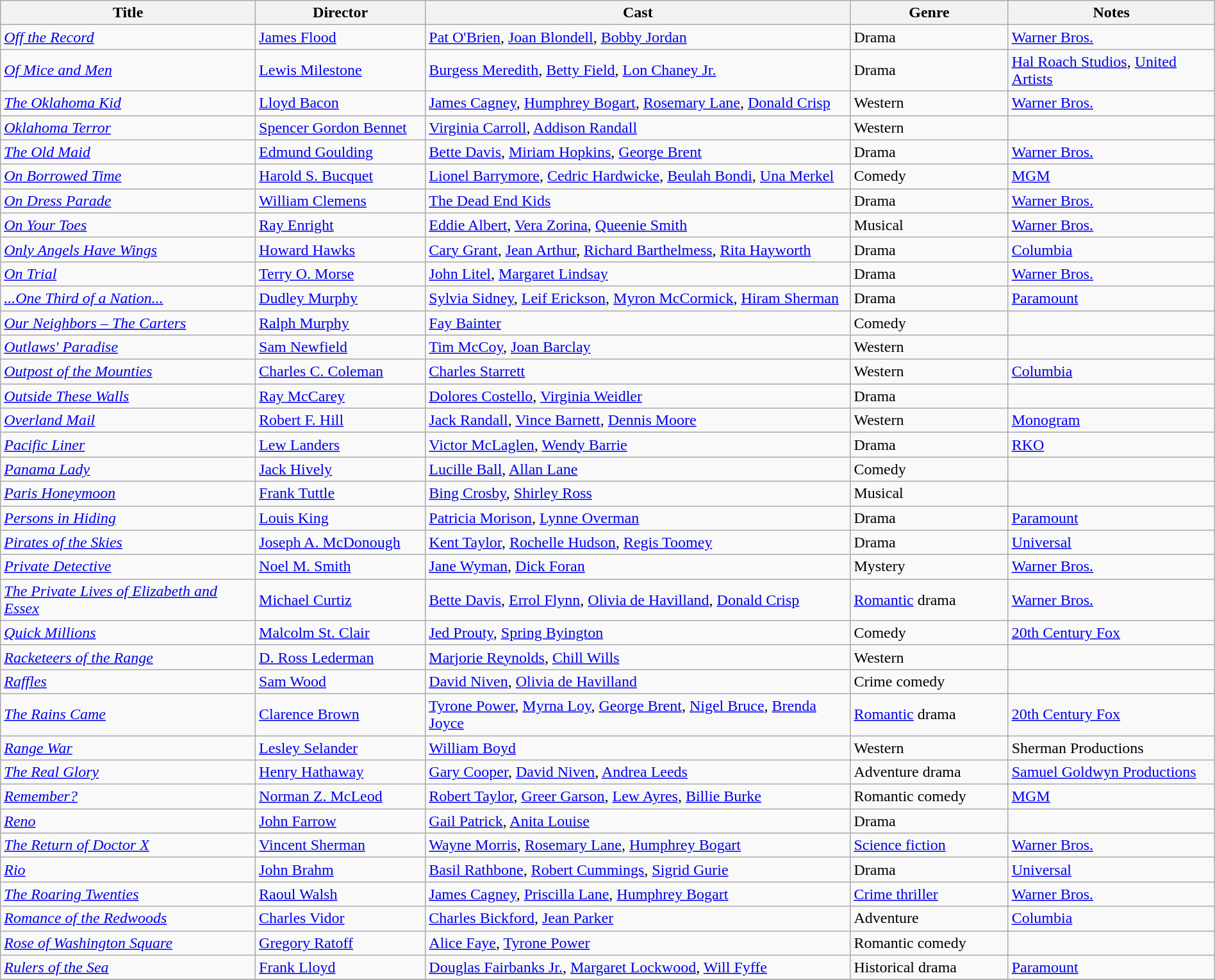<table class="wikitable" width= "100%">
<tr>
<th width=21%>Title</th>
<th width=14%>Director</th>
<th width=35%>Cast</th>
<th width=13%>Genre</th>
<th width=17%>Notes</th>
</tr>
<tr>
<td><em><a href='#'>Off the Record</a></em></td>
<td><a href='#'>James Flood</a></td>
<td><a href='#'>Pat O'Brien</a>, <a href='#'>Joan Blondell</a>, <a href='#'>Bobby Jordan</a></td>
<td>Drama</td>
<td><a href='#'>Warner Bros.</a></td>
</tr>
<tr>
<td><em><a href='#'>Of Mice and Men</a></em></td>
<td><a href='#'>Lewis Milestone</a></td>
<td><a href='#'>Burgess Meredith</a>, <a href='#'>Betty Field</a>, <a href='#'>Lon Chaney Jr.</a></td>
<td>Drama</td>
<td><a href='#'>Hal Roach Studios</a>, <a href='#'>United Artists</a></td>
</tr>
<tr>
<td><em><a href='#'>The Oklahoma Kid</a></em></td>
<td><a href='#'>Lloyd Bacon</a></td>
<td><a href='#'>James Cagney</a>, <a href='#'>Humphrey Bogart</a>, <a href='#'>Rosemary Lane</a>, <a href='#'>Donald Crisp</a></td>
<td>Western</td>
<td><a href='#'>Warner Bros.</a></td>
</tr>
<tr>
<td><em><a href='#'>Oklahoma Terror</a></em></td>
<td><a href='#'>Spencer Gordon Bennet</a></td>
<td><a href='#'>Virginia Carroll</a>, <a href='#'>Addison Randall</a></td>
<td>Western</td>
<td></td>
</tr>
<tr>
<td><em><a href='#'>The Old Maid</a></em></td>
<td><a href='#'>Edmund Goulding</a></td>
<td><a href='#'>Bette Davis</a>, <a href='#'>Miriam Hopkins</a>, <a href='#'>George Brent</a></td>
<td>Drama</td>
<td><a href='#'>Warner Bros.</a></td>
</tr>
<tr>
<td><em><a href='#'>On Borrowed Time</a></em></td>
<td><a href='#'>Harold S. Bucquet</a></td>
<td><a href='#'>Lionel Barrymore</a>, <a href='#'>Cedric Hardwicke</a>, <a href='#'>Beulah Bondi</a>, <a href='#'>Una Merkel</a></td>
<td>Comedy</td>
<td><a href='#'>MGM</a></td>
</tr>
<tr>
<td><em><a href='#'>On Dress Parade</a></em></td>
<td><a href='#'>William Clemens</a></td>
<td><a href='#'>The Dead End Kids</a></td>
<td>Drama</td>
<td><a href='#'>Warner Bros.</a></td>
</tr>
<tr>
<td><em><a href='#'>On Your Toes</a></em></td>
<td><a href='#'>Ray Enright</a></td>
<td><a href='#'>Eddie Albert</a>, <a href='#'>Vera Zorina</a>, <a href='#'>Queenie Smith</a></td>
<td>Musical</td>
<td><a href='#'>Warner Bros.</a></td>
</tr>
<tr>
<td><em><a href='#'>Only Angels Have Wings</a></em></td>
<td><a href='#'>Howard Hawks</a></td>
<td><a href='#'>Cary Grant</a>, <a href='#'>Jean Arthur</a>, <a href='#'>Richard Barthelmess</a>, <a href='#'>Rita Hayworth</a></td>
<td>Drama</td>
<td><a href='#'>Columbia</a></td>
</tr>
<tr>
<td><em><a href='#'>On Trial</a></em></td>
<td><a href='#'>Terry O. Morse</a></td>
<td><a href='#'>John Litel</a>, <a href='#'>Margaret Lindsay</a></td>
<td>Drama</td>
<td><a href='#'>Warner Bros.</a></td>
</tr>
<tr>
<td><em><a href='#'>...One Third of a Nation...</a></em></td>
<td><a href='#'>Dudley Murphy</a></td>
<td><a href='#'>Sylvia Sidney</a>, <a href='#'>Leif Erickson</a>, <a href='#'>Myron McCormick</a>, <a href='#'>Hiram Sherman</a></td>
<td>Drama</td>
<td><a href='#'>Paramount</a></td>
</tr>
<tr>
<td><em><a href='#'>Our Neighbors – The Carters</a></em></td>
<td><a href='#'>Ralph Murphy</a></td>
<td><a href='#'>Fay Bainter</a></td>
<td>Comedy</td>
<td></td>
</tr>
<tr>
<td><em><a href='#'>Outlaws' Paradise</a></em></td>
<td><a href='#'>Sam Newfield</a></td>
<td><a href='#'>Tim McCoy</a>, <a href='#'>Joan Barclay</a></td>
<td>Western</td>
<td></td>
</tr>
<tr>
<td><em><a href='#'>Outpost of the Mounties</a></em></td>
<td><a href='#'>Charles C. Coleman</a></td>
<td><a href='#'>Charles Starrett</a></td>
<td>Western</td>
<td><a href='#'>Columbia</a></td>
</tr>
<tr>
<td><em><a href='#'>Outside These Walls</a></em></td>
<td><a href='#'>Ray McCarey</a></td>
<td><a href='#'>Dolores Costello</a>, <a href='#'>Virginia Weidler</a></td>
<td>Drama</td>
<td></td>
</tr>
<tr>
<td><em><a href='#'>Overland Mail</a></em></td>
<td><a href='#'>Robert F. Hill</a></td>
<td><a href='#'>Jack Randall</a>, <a href='#'>Vince Barnett</a>, <a href='#'>Dennis Moore</a></td>
<td>Western</td>
<td><a href='#'>Monogram</a></td>
</tr>
<tr>
<td><em><a href='#'>Pacific Liner</a></em></td>
<td><a href='#'>Lew Landers</a></td>
<td><a href='#'>Victor McLaglen</a>, <a href='#'>Wendy Barrie</a></td>
<td>Drama</td>
<td><a href='#'>RKO</a></td>
</tr>
<tr>
<td><em><a href='#'>Panama Lady</a></em></td>
<td><a href='#'>Jack Hively</a></td>
<td><a href='#'>Lucille Ball</a>, <a href='#'>Allan Lane</a></td>
<td>Comedy</td>
<td></td>
</tr>
<tr>
<td><em><a href='#'>Paris Honeymoon</a></em></td>
<td><a href='#'>Frank Tuttle</a></td>
<td><a href='#'>Bing Crosby</a>, <a href='#'>Shirley Ross</a></td>
<td>Musical</td>
<td></td>
</tr>
<tr>
<td><em><a href='#'>Persons in Hiding</a></em></td>
<td><a href='#'>Louis King</a></td>
<td><a href='#'>Patricia Morison</a>, <a href='#'>Lynne Overman</a></td>
<td>Drama</td>
<td><a href='#'>Paramount</a></td>
</tr>
<tr>
<td><em><a href='#'>Pirates of the Skies</a></em></td>
<td><a href='#'>Joseph A. McDonough</a></td>
<td><a href='#'>Kent Taylor</a>, <a href='#'>Rochelle Hudson</a>, <a href='#'>Regis Toomey</a></td>
<td>Drama</td>
<td><a href='#'>Universal</a></td>
</tr>
<tr>
<td><em><a href='#'>Private Detective</a></em></td>
<td><a href='#'>Noel M. Smith</a></td>
<td><a href='#'>Jane Wyman</a>, <a href='#'>Dick Foran</a></td>
<td>Mystery</td>
<td><a href='#'>Warner Bros.</a></td>
</tr>
<tr>
<td><em><a href='#'>The Private Lives of Elizabeth and Essex</a></em></td>
<td><a href='#'>Michael Curtiz</a></td>
<td><a href='#'>Bette Davis</a>, <a href='#'>Errol Flynn</a>, <a href='#'>Olivia de Havilland</a>, <a href='#'>Donald Crisp</a></td>
<td><a href='#'>Romantic</a> drama</td>
<td><a href='#'>Warner Bros.</a></td>
</tr>
<tr>
<td><em><a href='#'>Quick Millions</a></em></td>
<td><a href='#'>Malcolm St. Clair</a></td>
<td><a href='#'>Jed Prouty</a>, <a href='#'>Spring Byington</a></td>
<td>Comedy</td>
<td><a href='#'>20th Century Fox</a></td>
</tr>
<tr>
<td><em><a href='#'>Racketeers of the Range</a></em></td>
<td><a href='#'>D. Ross Lederman</a></td>
<td><a href='#'>Marjorie Reynolds</a>, <a href='#'>Chill Wills</a></td>
<td>Western</td>
<td></td>
</tr>
<tr>
<td><em><a href='#'>Raffles</a></em></td>
<td><a href='#'>Sam Wood</a></td>
<td><a href='#'>David Niven</a>, <a href='#'>Olivia de Havilland</a></td>
<td>Crime comedy</td>
<td></td>
</tr>
<tr>
<td><em><a href='#'>The Rains Came</a></em></td>
<td><a href='#'>Clarence Brown</a></td>
<td><a href='#'>Tyrone Power</a>, <a href='#'>Myrna Loy</a>, <a href='#'>George Brent</a>, <a href='#'>Nigel Bruce</a>, <a href='#'>Brenda Joyce</a></td>
<td><a href='#'>Romantic</a> drama</td>
<td><a href='#'>20th Century Fox</a></td>
</tr>
<tr>
<td><em><a href='#'>Range War</a></em></td>
<td><a href='#'>Lesley Selander</a></td>
<td><a href='#'>William Boyd</a></td>
<td>Western</td>
<td>Sherman Productions</td>
</tr>
<tr>
<td><em><a href='#'>The Real Glory</a></em></td>
<td><a href='#'>Henry Hathaway</a></td>
<td><a href='#'>Gary Cooper</a>, <a href='#'>David Niven</a>, <a href='#'>Andrea Leeds</a></td>
<td>Adventure drama</td>
<td><a href='#'>Samuel Goldwyn Productions</a></td>
</tr>
<tr>
<td><em><a href='#'>Remember?</a></em></td>
<td><a href='#'>Norman Z. McLeod</a></td>
<td><a href='#'>Robert Taylor</a>, <a href='#'>Greer Garson</a>, <a href='#'>Lew Ayres</a>, <a href='#'>Billie Burke</a></td>
<td>Romantic comedy</td>
<td><a href='#'>MGM</a></td>
</tr>
<tr>
<td><em><a href='#'>Reno</a></em></td>
<td><a href='#'>John Farrow</a></td>
<td><a href='#'>Gail Patrick</a>, <a href='#'>Anita Louise</a></td>
<td>Drama</td>
<td></td>
</tr>
<tr>
<td><em><a href='#'>The Return of Doctor X</a></em></td>
<td><a href='#'>Vincent Sherman</a></td>
<td><a href='#'>Wayne Morris</a>, <a href='#'>Rosemary Lane</a>, <a href='#'>Humphrey Bogart</a></td>
<td><a href='#'>Science fiction</a></td>
<td><a href='#'>Warner Bros.</a></td>
</tr>
<tr>
<td><em><a href='#'>Rio</a></em></td>
<td><a href='#'>John Brahm</a></td>
<td><a href='#'>Basil Rathbone</a>, <a href='#'>Robert Cummings</a>, <a href='#'>Sigrid Gurie</a></td>
<td>Drama</td>
<td><a href='#'>Universal</a></td>
</tr>
<tr>
<td><em><a href='#'>The Roaring Twenties</a></em></td>
<td><a href='#'>Raoul Walsh</a></td>
<td><a href='#'>James Cagney</a>, <a href='#'>Priscilla Lane</a>, <a href='#'>Humphrey Bogart</a></td>
<td><a href='#'>Crime thriller</a></td>
<td><a href='#'>Warner Bros.</a></td>
</tr>
<tr>
<td><em><a href='#'>Romance of the Redwoods</a></em></td>
<td><a href='#'>Charles Vidor</a></td>
<td><a href='#'>Charles Bickford</a>, <a href='#'>Jean Parker</a></td>
<td>Adventure</td>
<td><a href='#'>Columbia</a></td>
</tr>
<tr>
<td><em><a href='#'>Rose of Washington Square</a></em></td>
<td><a href='#'>Gregory Ratoff</a></td>
<td><a href='#'>Alice Faye</a>, <a href='#'>Tyrone Power</a></td>
<td>Romantic comedy</td>
<td></td>
</tr>
<tr>
<td><em><a href='#'>Rulers of the Sea</a></em></td>
<td><a href='#'>Frank Lloyd</a></td>
<td><a href='#'>Douglas Fairbanks Jr.</a>, <a href='#'>Margaret Lockwood</a>, <a href='#'>Will Fyffe</a></td>
<td>Historical drama</td>
<td><a href='#'>Paramount</a></td>
</tr>
<tr>
</tr>
</table>
